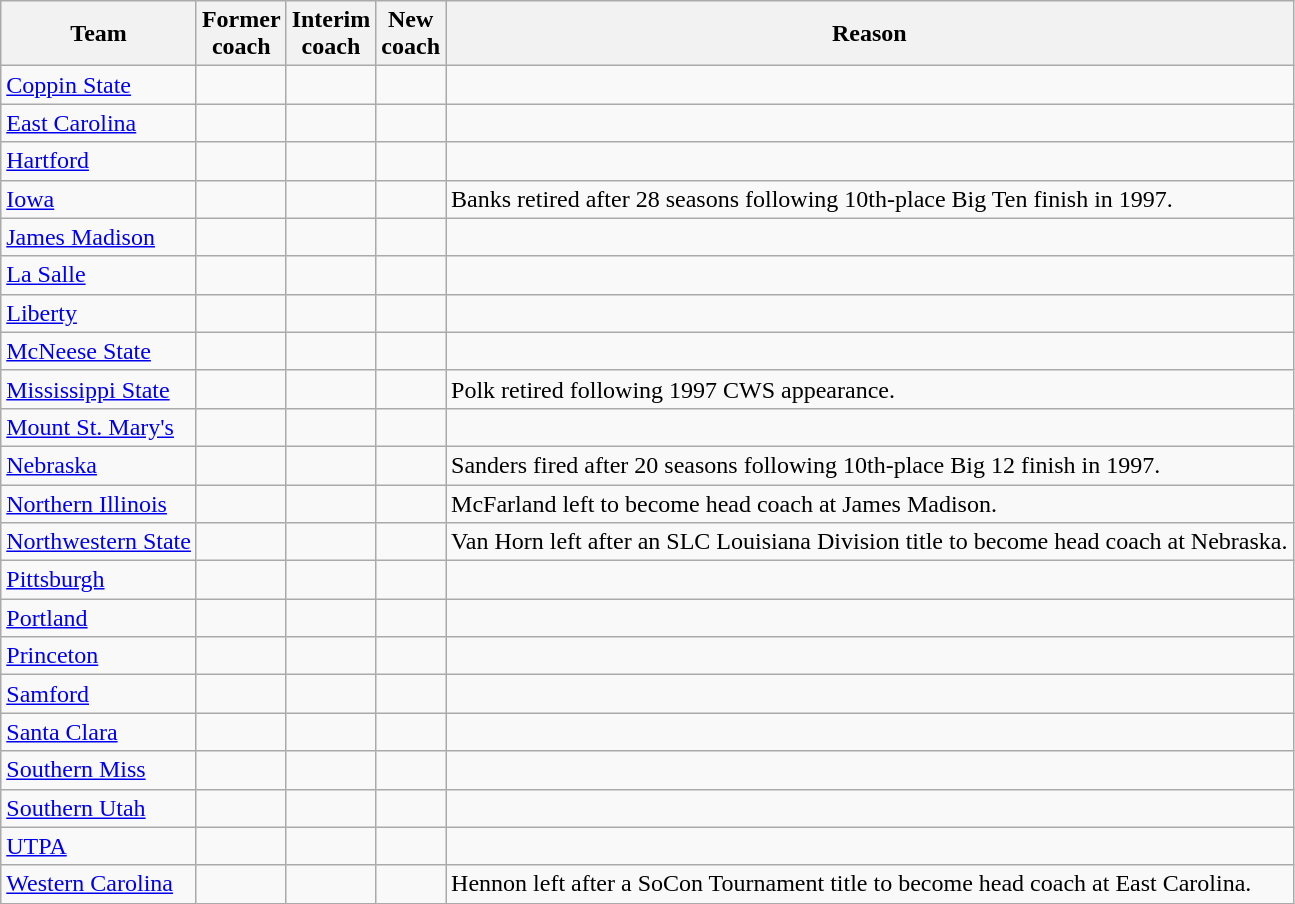<table class="wikitable">
<tr>
<th>Team</th>
<th>Former<br>coach</th>
<th>Interim<br>coach</th>
<th>New<br>coach</th>
<th>Reason</th>
</tr>
<tr>
<td><a href='#'>Coppin State</a></td>
<td></td>
<td></td>
<td></td>
<td></td>
</tr>
<tr>
<td><a href='#'>East Carolina</a></td>
<td></td>
<td></td>
<td></td>
<td></td>
</tr>
<tr>
<td><a href='#'>Hartford</a></td>
<td></td>
<td></td>
<td></td>
<td></td>
</tr>
<tr>
<td><a href='#'>Iowa</a></td>
<td></td>
<td></td>
<td></td>
<td>Banks retired after 28 seasons following 10th-place Big Ten finish in 1997.</td>
</tr>
<tr>
<td><a href='#'>James Madison</a></td>
<td></td>
<td></td>
<td></td>
<td></td>
</tr>
<tr>
<td><a href='#'>La Salle</a></td>
<td></td>
<td></td>
<td></td>
<td></td>
</tr>
<tr>
<td><a href='#'>Liberty</a></td>
<td></td>
<td></td>
<td></td>
<td></td>
</tr>
<tr>
<td><a href='#'>McNeese State</a></td>
<td></td>
<td></td>
<td></td>
<td></td>
</tr>
<tr>
<td><a href='#'>Mississippi State</a></td>
<td></td>
<td></td>
<td></td>
<td>Polk retired following 1997 CWS appearance.</td>
</tr>
<tr>
<td><a href='#'>Mount St. Mary's</a></td>
<td></td>
<td></td>
<td></td>
<td></td>
</tr>
<tr>
<td><a href='#'>Nebraska</a></td>
<td></td>
<td></td>
<td></td>
<td>Sanders fired after 20 seasons following 10th-place Big 12 finish in 1997.</td>
</tr>
<tr>
<td><a href='#'>Northern Illinois</a></td>
<td></td>
<td></td>
<td></td>
<td>McFarland left to become head coach at James Madison.</td>
</tr>
<tr>
<td><a href='#'>Northwestern State</a></td>
<td></td>
<td></td>
<td></td>
<td>Van Horn left after an SLC Louisiana Division title to become head coach at Nebraska.</td>
</tr>
<tr>
<td><a href='#'>Pittsburgh</a></td>
<td></td>
<td></td>
<td></td>
<td></td>
</tr>
<tr>
<td><a href='#'>Portland</a></td>
<td></td>
<td></td>
<td></td>
<td></td>
</tr>
<tr>
<td><a href='#'>Princeton</a></td>
<td></td>
<td></td>
<td></td>
<td></td>
</tr>
<tr>
<td><a href='#'>Samford</a></td>
<td></td>
<td></td>
<td></td>
<td></td>
</tr>
<tr>
<td><a href='#'>Santa Clara</a></td>
<td></td>
<td></td>
<td></td>
<td></td>
</tr>
<tr>
<td><a href='#'>Southern Miss</a></td>
<td></td>
<td></td>
<td></td>
<td></td>
</tr>
<tr>
<td><a href='#'>Southern Utah</a></td>
<td></td>
<td></td>
<td></td>
<td></td>
</tr>
<tr>
<td><a href='#'>UTPA</a></td>
<td></td>
<td></td>
<td></td>
<td></td>
</tr>
<tr>
<td><a href='#'>Western Carolina</a></td>
<td></td>
<td></td>
<td></td>
<td>Hennon left after a SoCon Tournament title to become head coach at East Carolina.</td>
</tr>
</table>
